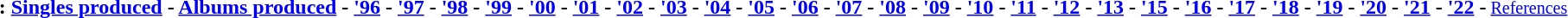<table id="toc" class="toc" summary="Contents" style="margin:auto;">
<tr>
<th>:</th>
<td><strong><a href='#'>Singles produced</a> - <a href='#'>Albums produced</a> - <a href='#'>'96</a> - <a href='#'>'97</a> - <a href='#'>'98</a> - <a href='#'>'99</a> - <a href='#'>'00</a> - <a href='#'>'01</a> - <a href='#'>'02</a> - <a href='#'>'03</a> - <a href='#'>'04</a> - <a href='#'>'05</a> - <a href='#'>'06</a> - <a href='#'>'07</a> - <a href='#'>'08</a> - <a href='#'>'09</a> - <a href='#'>'10</a> - <a href='#'>'11</a> - <a href='#'>'12</a> - <a href='#'>'13</a> - <a href='#'>'15</a> - <a href='#'>'16</a> - <a href='#'>'17</a> - <a href='#'>'18</a> - <a href='#'>'19</a> - <a href='#'>'20</a> - <a href='#'>'21</a> - <a href='#'>'22</a> -</strong><small> <a href='#'>References</a></small></td>
</tr>
</table>
